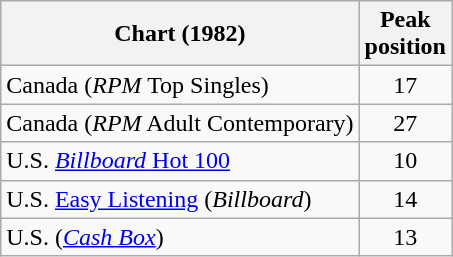<table class="wikitable sortable">
<tr>
<th>Chart (1982)</th>
<th>Peak<br>position</th>
</tr>
<tr>
<td>Canada (<em>RPM</em> Top Singles)</td>
<td style="text-align:center;">17</td>
</tr>
<tr>
<td>Canada (<em>RPM</em> Adult Contemporary)</td>
<td style="text-align:center;">27</td>
</tr>
<tr>
<td>U.S. <a href='#'><em>Billboard</em> Hot 100</a></td>
<td style="text-align:center;">10</td>
</tr>
<tr>
<td>U.S. <a href='#'>Easy Listening</a> (<em>Billboard</em>)</td>
<td style="text-align:center;">14</td>
</tr>
<tr>
<td>U.S. (<em><a href='#'>Cash Box</a></em>)</td>
<td align="center">13</td>
</tr>
</table>
